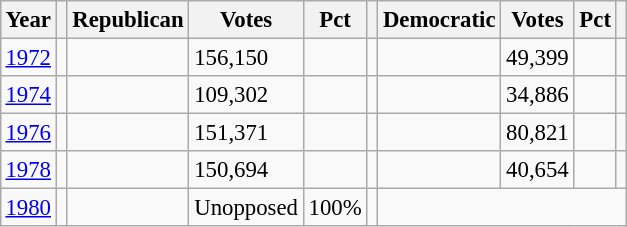<table class="wikitable" style="margin:0.5em ; font-size:95%">
<tr>
<th>Year</th>
<th></th>
<th>Republican</th>
<th>Votes</th>
<th>Pct</th>
<th></th>
<th>Democratic</th>
<th>Votes</th>
<th>Pct</th>
<th></th>
</tr>
<tr>
<td><a href='#'>1972</a></td>
<td></td>
<td></td>
<td>156,150</td>
<td></td>
<td></td>
<td></td>
<td>49,399</td>
<td></td>
<td></td>
</tr>
<tr>
<td><a href='#'>1974</a></td>
<td></td>
<td></td>
<td>109,302</td>
<td></td>
<td></td>
<td></td>
<td>34,886</td>
<td></td>
<td></td>
</tr>
<tr>
<td><a href='#'>1976</a></td>
<td></td>
<td></td>
<td>151,371</td>
<td></td>
<td></td>
<td></td>
<td>80,821</td>
<td></td>
<td></td>
</tr>
<tr>
<td><a href='#'>1978</a></td>
<td></td>
<td></td>
<td>150,694</td>
<td></td>
<td></td>
<td></td>
<td>40,654</td>
<td></td>
<td></td>
</tr>
<tr>
<td><a href='#'>1980</a></td>
<td></td>
<td></td>
<td>Unopposed</td>
<td>100%</td>
<td></td>
</tr>
</table>
